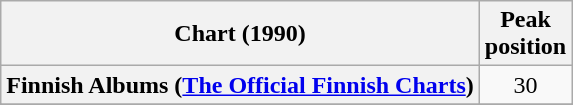<table class="wikitable sortable plainrowheaders">
<tr>
<th>Chart (1990)</th>
<th>Peak<br>position</th>
</tr>
<tr>
<th scope="row">Finnish Albums (<a href='#'>The Official Finnish Charts</a>)</th>
<td align="center">30</td>
</tr>
<tr>
</tr>
<tr>
</tr>
<tr>
</tr>
<tr>
</tr>
<tr>
</tr>
</table>
